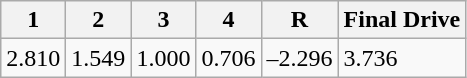<table class="wikitable" border="1">
<tr>
<th>1</th>
<th>2</th>
<th>3</th>
<th>4</th>
<th>R</th>
<th>Final Drive</th>
</tr>
<tr>
<td>2.810</td>
<td>1.549</td>
<td>1.000</td>
<td>0.706</td>
<td>–2.296</td>
<td>3.736</td>
</tr>
</table>
